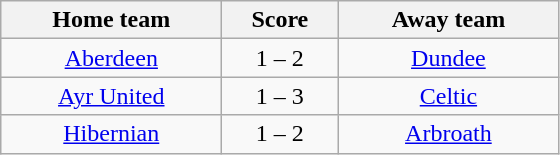<table class="wikitable" style="text-align: center">
<tr>
<th width=140>Home team</th>
<th width=70>Score</th>
<th width=140>Away team</th>
</tr>
<tr>
<td><a href='#'>Aberdeen</a></td>
<td>1 – 2</td>
<td><a href='#'>Dundee</a></td>
</tr>
<tr>
<td><a href='#'>Ayr United</a></td>
<td>1 – 3</td>
<td><a href='#'>Celtic</a></td>
</tr>
<tr>
<td><a href='#'>Hibernian</a></td>
<td>1 – 2</td>
<td><a href='#'>Arbroath</a></td>
</tr>
</table>
